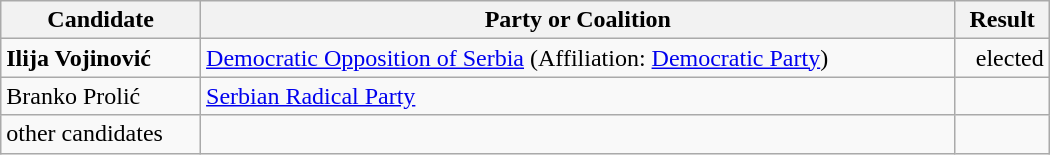<table style="width:700px;" class="wikitable">
<tr>
<th>Candidate</th>
<th>Party or Coalition</th>
<th>Result</th>
</tr>
<tr>
<td align="left"><strong>Ilija Vojinović</strong></td>
<td align="left"><a href='#'>Democratic Opposition of Serbia</a> (Affiliation: <a href='#'>Democratic Party</a>)</td>
<td align="right">elected</td>
</tr>
<tr>
<td align="left">Branko Prolić</td>
<td align="left"><a href='#'>Serbian Radical Party</a></td>
<td align="right"></td>
</tr>
<tr>
<td align="left">other candidates</td>
<td align="left"></td>
<td align="right"></td>
</tr>
</table>
